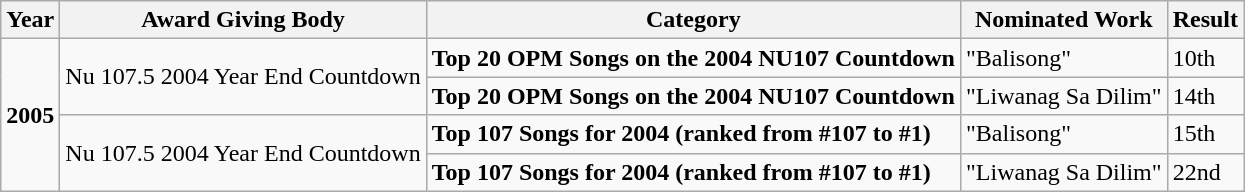<table class="wikitable">
<tr>
<th>Year</th>
<th>Award Giving Body</th>
<th>Category</th>
<th>Nominated Work</th>
<th>Result</th>
</tr>
<tr>
<td rowspan=4><strong>2005</strong></td>
<td rowspan=2>Nu 107.5 2004 Year End Countdown</td>
<td><strong>Top 20 OPM Songs on the 2004 NU107 Countdown</strong></td>
<td>"Balisong"</td>
<td>10th</td>
</tr>
<tr>
<td><strong>Top 20 OPM Songs on the 2004 NU107 Countdown</strong></td>
<td>"Liwanag Sa Dilim"</td>
<td>14th</td>
</tr>
<tr>
<td rowspan=2>Nu 107.5 2004 Year End Countdown</td>
<td><strong>Top 107 Songs for 2004 (ranked from #107 to #1)</strong></td>
<td>"Balisong"</td>
<td>15th</td>
</tr>
<tr>
<td><strong>Top 107 Songs for 2004 (ranked from #107 to #1)</strong></td>
<td>"Liwanag Sa Dilim"</td>
<td>22nd</td>
</tr>
</table>
